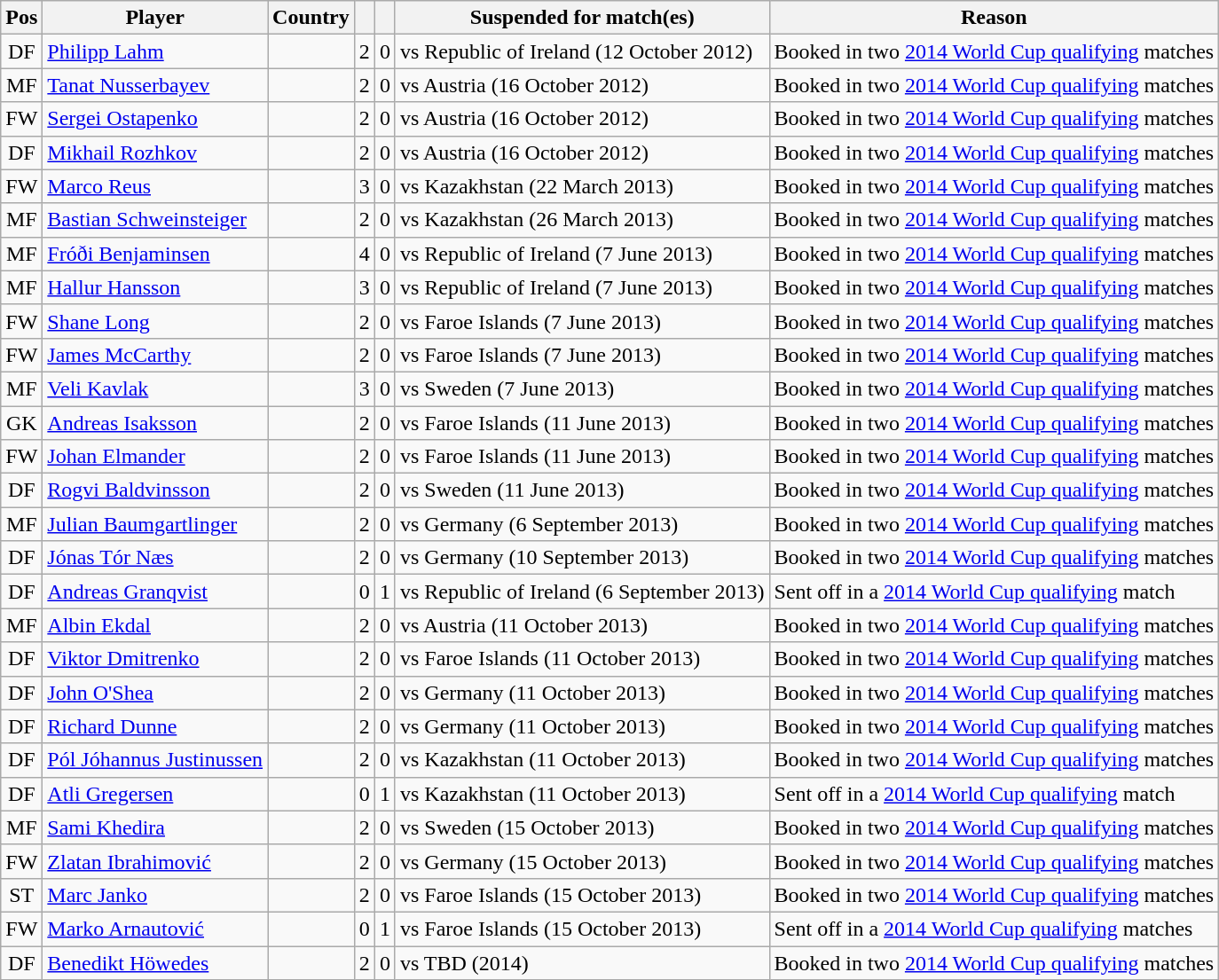<table class="wikitable" style="text-align: center;">
<tr>
<th>Pos</th>
<th>Player</th>
<th>Country</th>
<th></th>
<th></th>
<th>Suspended for match(es)</th>
<th>Reason</th>
</tr>
<tr>
<td>DF</td>
<td align="left"><a href='#'>Philipp Lahm</a></td>
<td align="left"></td>
<td>2</td>
<td>0</td>
<td align="left">vs Republic of Ireland (12 October 2012)</td>
<td align="left">Booked in two <a href='#'>2014 World Cup qualifying</a> matches</td>
</tr>
<tr>
<td>MF</td>
<td align="left"><a href='#'>Tanat Nusserbayev</a></td>
<td align="left"></td>
<td>2</td>
<td>0</td>
<td align="left">vs Austria (16 October 2012)</td>
<td align="left">Booked in two <a href='#'>2014 World Cup qualifying</a> matches</td>
</tr>
<tr>
<td>FW</td>
<td align="left"><a href='#'>Sergei Ostapenko</a></td>
<td align="left"></td>
<td>2</td>
<td>0</td>
<td align="left">vs Austria (16 October 2012)</td>
<td align="left">Booked in two <a href='#'>2014 World Cup qualifying</a> matches</td>
</tr>
<tr>
<td>DF</td>
<td align="left"><a href='#'>Mikhail Rozhkov</a></td>
<td align="left"></td>
<td>2</td>
<td>0</td>
<td align="left">vs Austria (16 October 2012)</td>
<td align="left">Booked in two <a href='#'>2014 World Cup qualifying</a> matches</td>
</tr>
<tr>
<td>FW</td>
<td align="left"><a href='#'>Marco Reus</a></td>
<td align="left"></td>
<td>3</td>
<td>0</td>
<td align="left">vs Kazakhstan (22 March 2013)</td>
<td align="left">Booked in two <a href='#'>2014 World Cup qualifying</a> matches</td>
</tr>
<tr>
<td>MF</td>
<td align="left"><a href='#'>Bastian Schweinsteiger</a></td>
<td align="left"></td>
<td>2</td>
<td>0</td>
<td align="left">vs Kazakhstan (26 March 2013)</td>
<td align="left">Booked in two <a href='#'>2014 World Cup qualifying</a> matches</td>
</tr>
<tr>
<td>MF</td>
<td align="left"><a href='#'>Fróði Benjaminsen</a></td>
<td align="left"></td>
<td>4</td>
<td>0</td>
<td align="left">vs Republic of Ireland (7 June 2013)</td>
<td align="left">Booked in two <a href='#'>2014 World Cup qualifying</a> matches</td>
</tr>
<tr>
<td>MF</td>
<td align="left"><a href='#'>Hallur Hansson</a></td>
<td align="left"></td>
<td>3</td>
<td>0</td>
<td align="left">vs Republic of Ireland (7 June 2013)</td>
<td align="left">Booked in two <a href='#'>2014 World Cup qualifying</a> matches</td>
</tr>
<tr>
<td>FW</td>
<td align="left"><a href='#'>Shane Long</a></td>
<td align="left"></td>
<td>2</td>
<td>0</td>
<td align="left">vs Faroe Islands (7 June 2013)</td>
<td align="left">Booked in two <a href='#'>2014 World Cup qualifying</a> matches</td>
</tr>
<tr>
<td>FW</td>
<td align="left"><a href='#'>James McCarthy</a></td>
<td align="left"></td>
<td>2</td>
<td>0</td>
<td align="left">vs Faroe Islands (7 June 2013)</td>
<td align="left">Booked in two <a href='#'>2014 World Cup qualifying</a> matches</td>
</tr>
<tr>
<td>MF</td>
<td align="left"><a href='#'>Veli Kavlak</a></td>
<td align="left"></td>
<td>3</td>
<td>0</td>
<td align="left">vs Sweden (7 June 2013)</td>
<td align="left">Booked in two <a href='#'>2014 World Cup qualifying</a> matches</td>
</tr>
<tr>
<td>GK</td>
<td align="left"><a href='#'>Andreas Isaksson</a></td>
<td align="left"></td>
<td>2</td>
<td>0</td>
<td align="left">vs Faroe Islands (11 June 2013)</td>
<td align="left">Booked in two <a href='#'>2014 World Cup qualifying</a> matches</td>
</tr>
<tr>
<td>FW</td>
<td align="left"><a href='#'>Johan Elmander</a></td>
<td align="left"></td>
<td>2</td>
<td>0</td>
<td align="left">vs Faroe Islands (11 June 2013)</td>
<td align="left">Booked in two <a href='#'>2014 World Cup qualifying</a> matches</td>
</tr>
<tr>
<td>DF</td>
<td align="left"><a href='#'>Rogvi Baldvinsson</a></td>
<td align="left"></td>
<td>2</td>
<td>0</td>
<td align="left">vs Sweden (11 June 2013)</td>
<td align="left">Booked in two <a href='#'>2014 World Cup qualifying</a> matches</td>
</tr>
<tr>
<td>MF</td>
<td align="left"><a href='#'>Julian Baumgartlinger</a></td>
<td align="left"></td>
<td>2</td>
<td>0</td>
<td align="left">vs Germany (6 September 2013)</td>
<td align="left">Booked in two <a href='#'>2014 World Cup qualifying</a> matches</td>
</tr>
<tr>
<td>DF</td>
<td align="left"><a href='#'>Jónas Tór Næs</a></td>
<td align="left"></td>
<td>2</td>
<td>0</td>
<td align="left">vs Germany (10 September 2013)</td>
<td align="left">Booked in two <a href='#'>2014 World Cup qualifying</a> matches</td>
</tr>
<tr>
<td>DF</td>
<td align="left"><a href='#'>Andreas Granqvist</a></td>
<td align="left"></td>
<td>0</td>
<td>1</td>
<td align="left">vs Republic of Ireland (6 September 2013)</td>
<td align="left">Sent off in a <a href='#'>2014 World Cup qualifying</a> match</td>
</tr>
<tr>
<td>MF</td>
<td align="left"><a href='#'>Albin Ekdal</a></td>
<td align="left"></td>
<td>2</td>
<td>0</td>
<td align="left">vs Austria (11 October 2013)</td>
<td align="left">Booked in two <a href='#'>2014 World Cup qualifying</a> matches</td>
</tr>
<tr>
<td>DF</td>
<td align="left"><a href='#'>Viktor Dmitrenko</a></td>
<td align="left"></td>
<td>2</td>
<td>0</td>
<td align="left">vs Faroe Islands (11 October 2013)</td>
<td align="left">Booked in two <a href='#'>2014 World Cup qualifying</a> matches</td>
</tr>
<tr>
<td>DF</td>
<td align="left"><a href='#'>John O'Shea</a></td>
<td align="left"></td>
<td>2</td>
<td>0</td>
<td align="left">vs Germany (11 October 2013)</td>
<td align="left">Booked in two <a href='#'>2014 World Cup qualifying</a> matches</td>
</tr>
<tr>
<td>DF</td>
<td align="left"><a href='#'>Richard Dunne</a></td>
<td align="left"></td>
<td>2</td>
<td>0</td>
<td align="left">vs Germany (11 October 2013)</td>
<td align="left">Booked in two <a href='#'>2014 World Cup qualifying</a> matches</td>
</tr>
<tr>
<td>DF</td>
<td align="left"><a href='#'>Pól Jóhannus Justinussen</a></td>
<td align="left"></td>
<td>2</td>
<td>0</td>
<td align="left">vs Kazakhstan (11 October 2013)</td>
<td align="left">Booked in two <a href='#'>2014 World Cup qualifying</a> matches</td>
</tr>
<tr>
<td>DF</td>
<td align="left"><a href='#'>Atli Gregersen</a></td>
<td align="left"></td>
<td>0</td>
<td>1</td>
<td align="left">vs Kazakhstan (11 October 2013)</td>
<td align="left">Sent off in a <a href='#'>2014 World Cup qualifying</a> match</td>
</tr>
<tr>
<td>MF</td>
<td align="left"><a href='#'>Sami Khedira</a></td>
<td align="left"></td>
<td>2</td>
<td>0</td>
<td align="left">vs Sweden (15 October 2013)</td>
<td align="left">Booked in two <a href='#'>2014 World Cup qualifying</a> matches</td>
</tr>
<tr>
<td>FW</td>
<td align="left"><a href='#'>Zlatan Ibrahimović</a></td>
<td align="left"></td>
<td>2</td>
<td>0</td>
<td align="left">vs Germany (15 October 2013)</td>
<td align="left">Booked in two <a href='#'>2014 World Cup qualifying</a> matches</td>
</tr>
<tr>
<td>ST</td>
<td align="left"><a href='#'>Marc Janko</a></td>
<td align="left"></td>
<td>2</td>
<td>0</td>
<td align="left">vs Faroe Islands (15 October 2013)</td>
<td align="left">Booked in two <a href='#'>2014 World Cup qualifying</a> matches</td>
</tr>
<tr>
<td>FW</td>
<td align="left"><a href='#'>Marko Arnautović</a></td>
<td align="left"></td>
<td>0</td>
<td>1</td>
<td align="left">vs Faroe Islands (15 October 2013)</td>
<td align="left">Sent off in a <a href='#'>2014 World Cup qualifying</a> matches</td>
</tr>
<tr>
<td>DF</td>
<td align="left"><a href='#'>Benedikt Höwedes</a></td>
<td align="left"></td>
<td>2</td>
<td>0</td>
<td align="left">vs TBD (2014)</td>
<td align="left">Booked in two <a href='#'>2014 World Cup qualifying</a> matches</td>
</tr>
</table>
